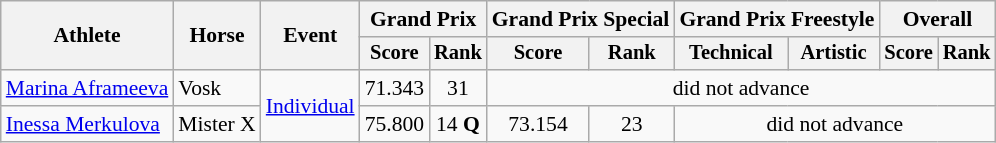<table class=wikitable style="font-size:90%">
<tr>
<th rowspan="2">Athlete</th>
<th rowspan="2">Horse</th>
<th rowspan="2">Event</th>
<th colspan="2">Grand Prix</th>
<th colspan="2">Grand Prix Special</th>
<th colspan="2">Grand Prix Freestyle</th>
<th colspan="2">Overall</th>
</tr>
<tr style="font-size:95%">
<th>Score</th>
<th>Rank</th>
<th>Score</th>
<th>Rank</th>
<th>Technical</th>
<th>Artistic</th>
<th>Score</th>
<th>Rank</th>
</tr>
<tr align=center>
<td align=left><a href='#'>Marina Aframeeva</a></td>
<td align=left>Vosk</td>
<td align=left rowspan=2><a href='#'>Individual</a></td>
<td>71.343</td>
<td>31</td>
<td colspan=6>did not advance</td>
</tr>
<tr align=center>
<td align=left><a href='#'>Inessa Merkulova</a></td>
<td align=left>Mister X</td>
<td>75.800</td>
<td>14 <strong>Q</strong></td>
<td>73.154</td>
<td>23</td>
<td colspan=4>did not advance</td>
</tr>
</table>
